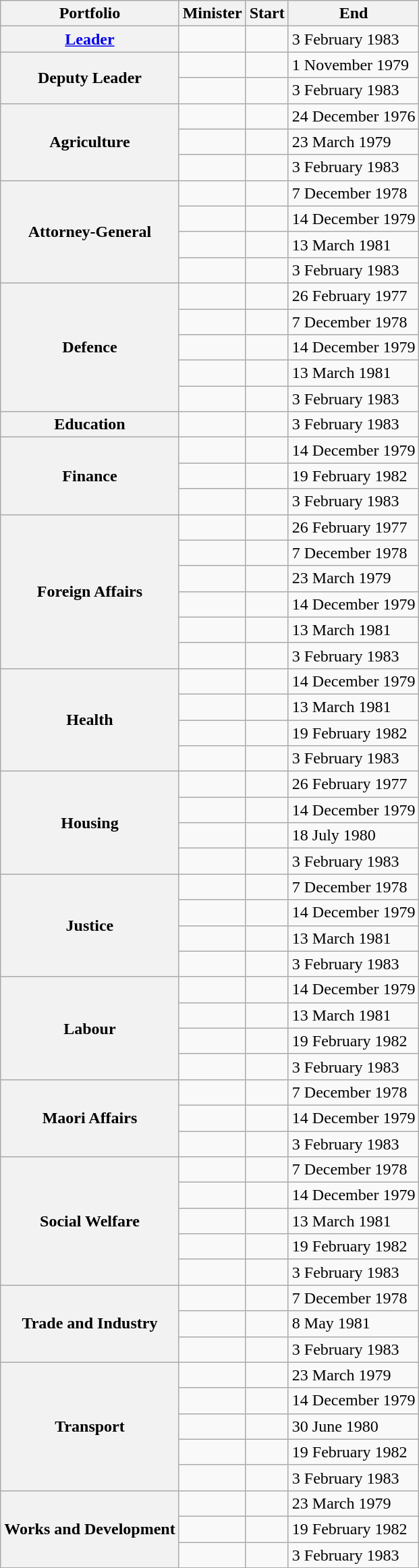<table class="sortable wikitable">
<tr>
<th scope="col">Portfolio</th>
<th scope="col">Minister</th>
<th scope="col">Start</th>
<th scope="col">End</th>
</tr>
<tr>
<th scope="row"><a href='#'>Leader</a></th>
<td></td>
<td></td>
<td>3 February 1983</td>
</tr>
<tr>
<th rowspan="2" scope="row">Deputy Leader</th>
<td></td>
<td></td>
<td>1 November 1979</td>
</tr>
<tr>
<td></td>
<td></td>
<td>3 February 1983</td>
</tr>
<tr>
<th rowspan="3" scope="row">Agriculture</th>
<td></td>
<td></td>
<td>24 December 1976</td>
</tr>
<tr>
<td></td>
<td></td>
<td>23 March 1979</td>
</tr>
<tr>
<td></td>
<td></td>
<td>3 February 1983</td>
</tr>
<tr>
<th rowspan="4" scope="row">Attorney-General</th>
<td></td>
<td></td>
<td>7 December 1978</td>
</tr>
<tr>
<td></td>
<td></td>
<td>14 December 1979</td>
</tr>
<tr>
<td></td>
<td></td>
<td>13 March 1981</td>
</tr>
<tr>
<td></td>
<td></td>
<td>3 February 1983</td>
</tr>
<tr>
<th rowspan="5" scope="row">Defence</th>
<td></td>
<td></td>
<td>26 February 1977</td>
</tr>
<tr>
<td></td>
<td></td>
<td>7 December 1978</td>
</tr>
<tr>
<td></td>
<td></td>
<td>14 December 1979</td>
</tr>
<tr>
<td></td>
<td></td>
<td>13 March 1981</td>
</tr>
<tr>
<td></td>
<td></td>
<td>3 February 1983</td>
</tr>
<tr>
<th scope="row">Education</th>
<td></td>
<td></td>
<td>3 February 1983</td>
</tr>
<tr>
<th rowspan="3" scope="row">Finance</th>
<td></td>
<td></td>
<td>14 December 1979</td>
</tr>
<tr>
<td></td>
<td></td>
<td>19 February 1982</td>
</tr>
<tr>
<td></td>
<td></td>
<td>3 February 1983</td>
</tr>
<tr>
<th rowspan="6" scope="row">Foreign Affairs</th>
<td></td>
<td></td>
<td>26 February 1977</td>
</tr>
<tr>
<td></td>
<td></td>
<td>7 December 1978</td>
</tr>
<tr>
<td></td>
<td></td>
<td>23 March 1979</td>
</tr>
<tr>
<td></td>
<td></td>
<td>14 December 1979</td>
</tr>
<tr>
<td></td>
<td></td>
<td>13 March 1981</td>
</tr>
<tr>
<td></td>
<td></td>
<td>3 February 1983</td>
</tr>
<tr>
<th rowspan="4" scope="row">Health</th>
<td></td>
<td></td>
<td>14 December 1979</td>
</tr>
<tr>
<td></td>
<td></td>
<td>13 March 1981</td>
</tr>
<tr>
<td></td>
<td></td>
<td>19 February 1982</td>
</tr>
<tr>
<td></td>
<td></td>
<td>3 February 1983</td>
</tr>
<tr>
<th rowspan="4" scope="row">Housing</th>
<td></td>
<td></td>
<td>26 February 1977</td>
</tr>
<tr>
<td></td>
<td></td>
<td>14 December 1979</td>
</tr>
<tr>
<td></td>
<td></td>
<td>18 July 1980</td>
</tr>
<tr>
<td></td>
<td></td>
<td>3 February 1983</td>
</tr>
<tr>
<th rowspan="4" scope="row">Justice</th>
<td></td>
<td></td>
<td>7 December 1978</td>
</tr>
<tr>
<td></td>
<td></td>
<td>14 December 1979</td>
</tr>
<tr>
<td></td>
<td></td>
<td>13 March 1981</td>
</tr>
<tr>
<td></td>
<td></td>
<td>3 February 1983</td>
</tr>
<tr>
<th rowspan="4" scope="row">Labour</th>
<td></td>
<td></td>
<td>14 December 1979</td>
</tr>
<tr>
<td></td>
<td></td>
<td>13 March 1981</td>
</tr>
<tr>
<td></td>
<td></td>
<td>19 February 1982</td>
</tr>
<tr>
<td></td>
<td></td>
<td>3 February 1983</td>
</tr>
<tr>
<th rowspan="3" scope="row">Maori Affairs</th>
<td></td>
<td></td>
<td>7 December 1978</td>
</tr>
<tr>
<td></td>
<td></td>
<td>14 December 1979</td>
</tr>
<tr>
<td></td>
<td></td>
<td>3 February 1983</td>
</tr>
<tr>
<th rowspan="5" scope="row">Social Welfare</th>
<td></td>
<td></td>
<td>7 December 1978</td>
</tr>
<tr>
<td></td>
<td></td>
<td>14 December 1979</td>
</tr>
<tr>
<td></td>
<td></td>
<td>13 March 1981</td>
</tr>
<tr>
<td></td>
<td></td>
<td>19 February 1982</td>
</tr>
<tr>
<td></td>
<td></td>
<td>3 February 1983</td>
</tr>
<tr>
<th rowspan="3" scope="row">Trade and Industry</th>
<td></td>
<td></td>
<td>7 December 1978</td>
</tr>
<tr>
<td></td>
<td></td>
<td>8 May 1981</td>
</tr>
<tr>
<td></td>
<td></td>
<td>3 February 1983</td>
</tr>
<tr>
<th rowspan="5" scope="row">Transport</th>
<td></td>
<td></td>
<td>23 March 1979</td>
</tr>
<tr>
<td></td>
<td></td>
<td>14 December 1979</td>
</tr>
<tr>
<td></td>
<td></td>
<td>30 June 1980</td>
</tr>
<tr>
<td></td>
<td></td>
<td>19 February 1982</td>
</tr>
<tr>
<td></td>
<td></td>
<td>3 February 1983</td>
</tr>
<tr>
<th rowspan="3" scope="row">Works and Development</th>
<td></td>
<td></td>
<td>23 March 1979</td>
</tr>
<tr>
<td></td>
<td></td>
<td>19 February 1982</td>
</tr>
<tr>
<td></td>
<td></td>
<td>3 February 1983</td>
</tr>
<tr>
</tr>
</table>
